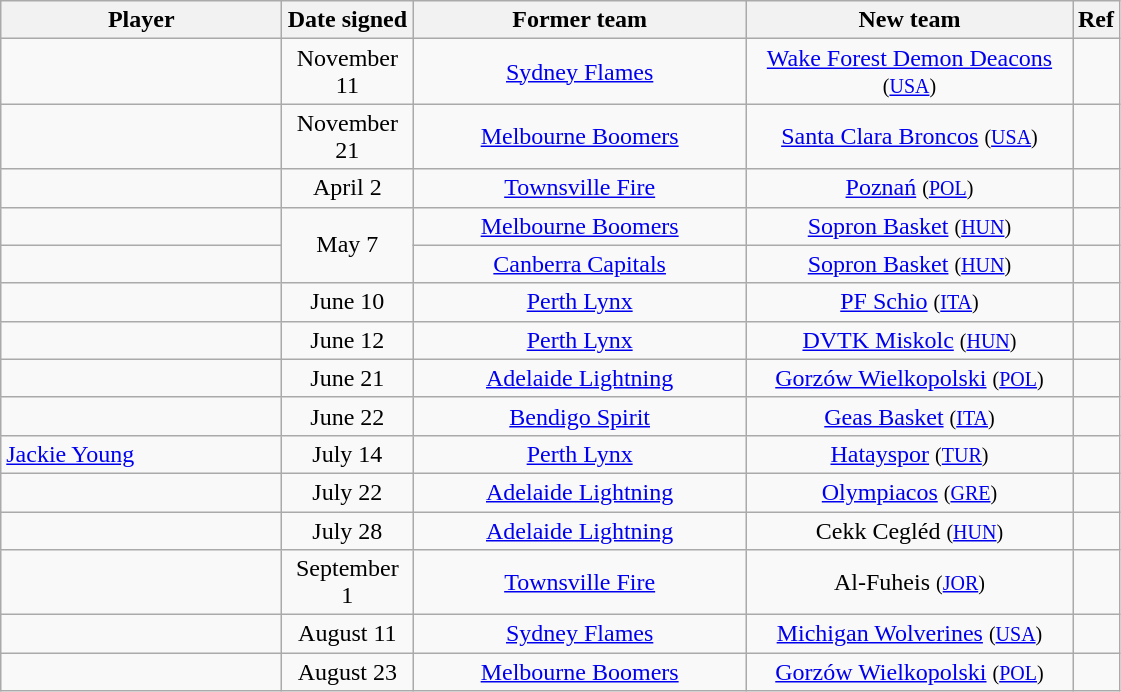<table class="wikitable sortable" style="text-align:center">
<tr>
<th style="width:180px">Player</th>
<th style="width:80px">Date signed</th>
<th style="width:215px">Former team</th>
<th style="width:210px">New team</th>
<th class="unsortable">Ref</th>
</tr>
<tr>
<td align="left"> </td>
<td align="center">November 11</td>
<td align="center"><a href='#'>Sydney Flames</a></td>
<td align="center"><a href='#'>Wake Forest Demon Deacons</a> <small>(<a href='#'>USA</a>)</small></td>
<td align="center"></td>
</tr>
<tr>
<td align="left"> </td>
<td align="center">November 21</td>
<td align="center"><a href='#'>Melbourne Boomers</a></td>
<td align="center"><a href='#'>Santa Clara Broncos</a> <small>(<a href='#'>USA</a>)</small></td>
<td align="center"></td>
</tr>
<tr>
<td align="left"> </td>
<td align="center">April 2</td>
<td align="center"><a href='#'>Townsville Fire</a></td>
<td align="center"><a href='#'>Poznań</a> <small>(<a href='#'>POL</a>)</small></td>
<td align="center"></td>
</tr>
<tr>
<td align="left"> </td>
<td rowspan="2" align="center">May 7</td>
<td align="center"><a href='#'>Melbourne Boomers</a></td>
<td align="center"><a href='#'>Sopron Basket</a> <small>(<a href='#'>HUN</a>)</small></td>
<td align="center"></td>
</tr>
<tr>
<td align="left"> </td>
<td align="center"><a href='#'>Canberra Capitals</a></td>
<td align="center"><a href='#'>Sopron Basket</a> <small>(<a href='#'>HUN</a>)</small></td>
<td align="center"></td>
</tr>
<tr>
<td align="left"> </td>
<td align="center">June 10</td>
<td align="center"><a href='#'>Perth Lynx</a></td>
<td align="center"><a href='#'>PF Schio</a> <small>(<a href='#'>ITA</a>)</small></td>
<td align="center"></td>
</tr>
<tr>
<td align="left"> </td>
<td align="center">June 12</td>
<td align="center"><a href='#'>Perth Lynx</a></td>
<td align="center"><a href='#'>DVTK Miskolc</a> <small>(<a href='#'>HUN</a>)</small></td>
<td align="center"></td>
</tr>
<tr>
<td align="left"> </td>
<td align="center">June 21</td>
<td align="center"><a href='#'>Adelaide Lightning</a></td>
<td align="center"><a href='#'>Gorzów Wielkopolski</a> <small>(<a href='#'>POL</a>)</small></td>
<td align="center"></td>
</tr>
<tr>
<td align="left"> </td>
<td align="center">June 22</td>
<td align="center"><a href='#'>Bendigo Spirit</a></td>
<td align="center"><a href='#'>Geas Basket</a> <small>(<a href='#'>ITA</a>)</small></td>
<td align="center"></td>
</tr>
<tr>
<td align="left"> <a href='#'>Jackie Young</a></td>
<td align="center">July 14</td>
<td align="center"><a href='#'>Perth Lynx</a></td>
<td align="center"><a href='#'>Hatayspor</a> <small>(<a href='#'>TUR</a>)</small></td>
<td align="center"></td>
</tr>
<tr>
<td align="left"> </td>
<td align="center">July 22</td>
<td align="center"><a href='#'>Adelaide Lightning</a></td>
<td align="center"><a href='#'>Olympiacos</a> <small>(<a href='#'>GRE</a>)</small></td>
<td align="center"></td>
</tr>
<tr>
<td align="left"> </td>
<td align="center">July 28</td>
<td align="center"><a href='#'>Adelaide Lightning</a></td>
<td align="center">Cekk Cegléd <small>(<a href='#'>HUN</a>)</small></td>
<td align="center"></td>
</tr>
<tr>
<td align="left"> </td>
<td align="center">September 1</td>
<td align="center"><a href='#'>Townsville Fire</a></td>
<td align="center">Al-Fuheis <small>(<a href='#'>JOR</a>)</small></td>
<td align="center"></td>
</tr>
<tr>
<td align="left"> </td>
<td align="center">August 11</td>
<td align="center"><a href='#'>Sydney Flames</a></td>
<td align="center"><a href='#'>Michigan Wolverines</a> <small>(<a href='#'>USA</a>)</small></td>
<td align="center"></td>
</tr>
<tr>
<td align="left"> </td>
<td align="center">August 23</td>
<td align="center"><a href='#'>Melbourne Boomers</a></td>
<td align="center"><a href='#'>Gorzów Wielkopolski</a> <small>(<a href='#'>POL</a>)</small></td>
<td align="center"></td>
</tr>
</table>
